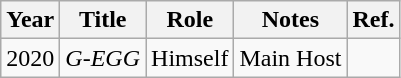<table class="wikitable">
<tr>
<th>Year</th>
<th>Title</th>
<th>Role</th>
<th>Notes</th>
<th>Ref.</th>
</tr>
<tr>
<td>2020</td>
<td><em>G-EGG</em></td>
<td>Himself</td>
<td>Main Host</td>
<td></td>
</tr>
</table>
